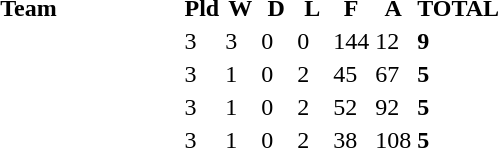<table>
<tr>
<td><br></td>
</tr>
<tr border=1 cellpadding=5 cellspacing=0>
<th width="200">Team</th>
<th width="20">Pld</th>
<th width="20">W</th>
<th width="20">D</th>
<th width="20">L</th>
<th width="20">F</th>
<th width="20">A</th>
<th width="20">TOTAL</th>
</tr>
<tr>
<td align=left></td>
<td>3</td>
<td>3</td>
<td>0</td>
<td>0</td>
<td>144</td>
<td>12</td>
<td><strong>9</strong></td>
</tr>
<tr>
<td align=left></td>
<td>3</td>
<td>1</td>
<td>0</td>
<td>2</td>
<td>45</td>
<td>67</td>
<td><strong>5</strong></td>
</tr>
<tr>
<td align=left></td>
<td>3</td>
<td>1</td>
<td>0</td>
<td>2</td>
<td>52</td>
<td>92</td>
<td><strong>5</strong></td>
</tr>
<tr>
<td align=left></td>
<td>3</td>
<td>1</td>
<td>0</td>
<td>2</td>
<td>38</td>
<td>108</td>
<td><strong>5</strong></td>
</tr>
</table>
